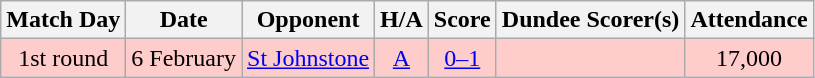<table class="wikitable" style="text-align:center">
<tr>
<th>Match Day</th>
<th>Date</th>
<th>Opponent</th>
<th>H/A</th>
<th>Score</th>
<th>Dundee Scorer(s)</th>
<th>Attendance</th>
</tr>
<tr bgcolor="#FFCCCC">
<td>1st round</td>
<td align="left">6 February</td>
<td align="left"><a href='#'>St Johnstone</a></td>
<td><a href='#'>A</a></td>
<td><a href='#'>0–1</a></td>
<td align="left"></td>
<td>17,000</td>
</tr>
</table>
